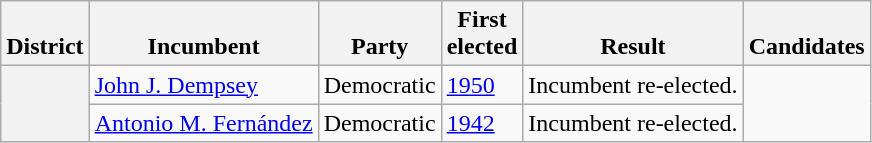<table class=wikitable>
<tr valign=bottom>
<th>District</th>
<th>Incumbent</th>
<th>Party</th>
<th>First<br>elected</th>
<th>Result</th>
<th>Candidates</th>
</tr>
<tr>
<th rowspan="2"></th>
<td><a href='#'>John J. Dempsey</a></td>
<td>Democratic</td>
<td><a href='#'>1950</a></td>
<td>Incumbent re-elected.</td>
<td rowspan=2 nowrap></td>
</tr>
<tr>
<td><a href='#'>Antonio M. Fernández</a></td>
<td>Democratic</td>
<td><a href='#'>1942</a></td>
<td>Incumbent re-elected.</td>
</tr>
</table>
